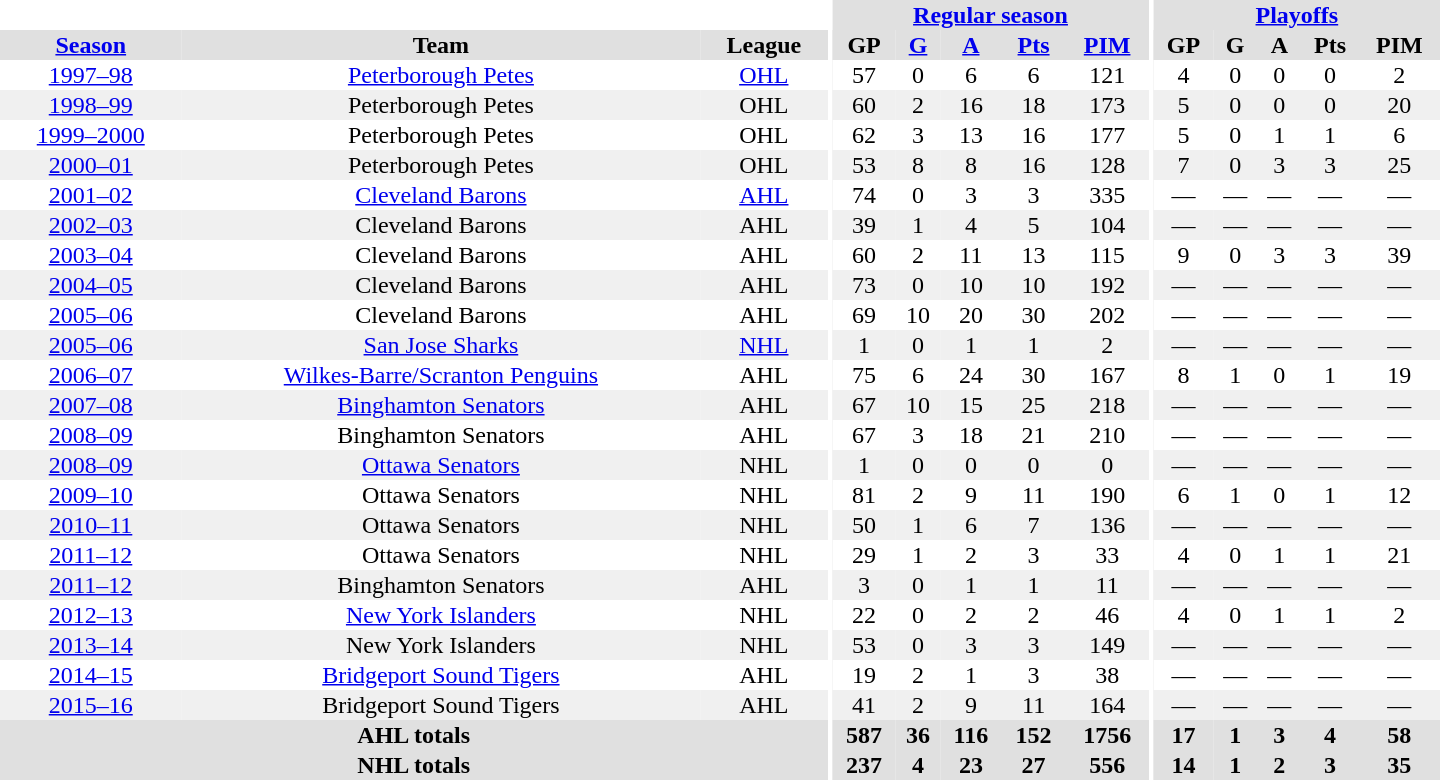<table border="0" cellpadding="1" cellspacing="0" style="text-align:center; width:60em">
<tr bgcolor="#e0e0e0">
<th colspan="3" bgcolor="#ffffff"></th>
<th rowspan="99" bgcolor="#ffffff"></th>
<th colspan="5"><a href='#'>Regular season</a></th>
<th rowspan="99" bgcolor="#ffffff"></th>
<th colspan="5"><a href='#'>Playoffs</a></th>
</tr>
<tr bgcolor="#e0e0e0">
<th><a href='#'>Season</a></th>
<th>Team</th>
<th>League</th>
<th>GP</th>
<th><a href='#'>G</a></th>
<th><a href='#'>A</a></th>
<th><a href='#'>Pts</a></th>
<th><a href='#'>PIM</a></th>
<th>GP</th>
<th>G</th>
<th>A</th>
<th>Pts</th>
<th>PIM</th>
</tr>
<tr ALIGN="center">
<td><a href='#'>1997–98</a></td>
<td><a href='#'>Peterborough Petes</a></td>
<td><a href='#'>OHL</a></td>
<td>57</td>
<td>0</td>
<td>6</td>
<td>6</td>
<td>121</td>
<td>4</td>
<td>0</td>
<td>0</td>
<td>0</td>
<td>2</td>
</tr>
<tr ALIGN="center" bgcolor="#f0f0f0">
<td><a href='#'>1998–99</a></td>
<td>Peterborough Petes</td>
<td>OHL</td>
<td>60</td>
<td>2</td>
<td>16</td>
<td>18</td>
<td>173</td>
<td>5</td>
<td>0</td>
<td>0</td>
<td>0</td>
<td>20</td>
</tr>
<tr ALIGN="center">
<td><a href='#'>1999–2000</a></td>
<td>Peterborough Petes</td>
<td>OHL</td>
<td>62</td>
<td>3</td>
<td>13</td>
<td>16</td>
<td>177</td>
<td>5</td>
<td>0</td>
<td>1</td>
<td>1</td>
<td>6</td>
</tr>
<tr ALIGN="center" bgcolor="#f0f0f0">
<td><a href='#'>2000–01</a></td>
<td>Peterborough Petes</td>
<td>OHL</td>
<td>53</td>
<td>8</td>
<td>8</td>
<td>16</td>
<td>128</td>
<td>7</td>
<td>0</td>
<td>3</td>
<td>3</td>
<td>25</td>
</tr>
<tr ALIGN="center">
<td><a href='#'>2001–02</a></td>
<td><a href='#'>Cleveland Barons</a></td>
<td><a href='#'>AHL</a></td>
<td>74</td>
<td>0</td>
<td>3</td>
<td>3</td>
<td>335</td>
<td>—</td>
<td>—</td>
<td>—</td>
<td>—</td>
<td>—</td>
</tr>
<tr ALIGN="center" bgcolor="#f0f0f0">
<td><a href='#'>2002–03</a></td>
<td>Cleveland Barons</td>
<td>AHL</td>
<td>39</td>
<td>1</td>
<td>4</td>
<td>5</td>
<td>104</td>
<td>—</td>
<td>—</td>
<td>—</td>
<td>—</td>
<td>—</td>
</tr>
<tr ALIGN="center">
<td><a href='#'>2003–04</a></td>
<td>Cleveland Barons</td>
<td>AHL</td>
<td>60</td>
<td>2</td>
<td>11</td>
<td>13</td>
<td>115</td>
<td>9</td>
<td>0</td>
<td>3</td>
<td>3</td>
<td>39</td>
</tr>
<tr ALIGN="center" bgcolor="#f0f0f0">
<td><a href='#'>2004–05</a></td>
<td>Cleveland Barons</td>
<td>AHL</td>
<td>73</td>
<td>0</td>
<td>10</td>
<td>10</td>
<td>192</td>
<td>—</td>
<td>—</td>
<td>—</td>
<td>—</td>
<td>—</td>
</tr>
<tr ALIGN="center">
<td><a href='#'>2005–06</a></td>
<td>Cleveland Barons</td>
<td>AHL</td>
<td>69</td>
<td>10</td>
<td>20</td>
<td>30</td>
<td>202</td>
<td>—</td>
<td>—</td>
<td>—</td>
<td>—</td>
<td>—</td>
</tr>
<tr ALIGN="center" bgcolor="#f0f0f0">
<td><a href='#'>2005–06</a></td>
<td><a href='#'>San Jose Sharks</a></td>
<td><a href='#'>NHL</a></td>
<td>1</td>
<td>0</td>
<td>1</td>
<td>1</td>
<td>2</td>
<td>—</td>
<td>—</td>
<td>—</td>
<td>—</td>
<td>—</td>
</tr>
<tr ALIGN="center">
<td><a href='#'>2006–07</a></td>
<td><a href='#'>Wilkes-Barre/Scranton Penguins</a></td>
<td>AHL</td>
<td>75</td>
<td>6</td>
<td>24</td>
<td>30</td>
<td>167</td>
<td>8</td>
<td>1</td>
<td>0</td>
<td>1</td>
<td>19</td>
</tr>
<tr ALIGN="center" bgcolor="#f0f0f0">
<td><a href='#'>2007–08</a></td>
<td><a href='#'>Binghamton Senators</a></td>
<td>AHL</td>
<td>67</td>
<td>10</td>
<td>15</td>
<td>25</td>
<td>218</td>
<td>—</td>
<td>—</td>
<td>—</td>
<td>—</td>
<td>—</td>
</tr>
<tr ALIGN="center">
<td><a href='#'>2008–09</a></td>
<td>Binghamton Senators</td>
<td>AHL</td>
<td>67</td>
<td>3</td>
<td>18</td>
<td>21</td>
<td>210</td>
<td>—</td>
<td>—</td>
<td>—</td>
<td>—</td>
<td>—</td>
</tr>
<tr ALIGN="center" bgcolor="#f0f0f0">
<td><a href='#'>2008–09</a></td>
<td><a href='#'>Ottawa Senators</a></td>
<td>NHL</td>
<td>1</td>
<td>0</td>
<td>0</td>
<td>0</td>
<td>0</td>
<td>—</td>
<td>—</td>
<td>—</td>
<td>—</td>
<td>—</td>
</tr>
<tr ALIGN="center">
<td><a href='#'>2009–10</a></td>
<td>Ottawa Senators</td>
<td>NHL</td>
<td>81</td>
<td>2</td>
<td>9</td>
<td>11</td>
<td>190</td>
<td>6</td>
<td>1</td>
<td>0</td>
<td>1</td>
<td>12</td>
</tr>
<tr ALIGN="center" bgcolor="#f0f0f0">
<td><a href='#'>2010–11</a></td>
<td>Ottawa Senators</td>
<td>NHL</td>
<td>50</td>
<td>1</td>
<td>6</td>
<td>7</td>
<td>136</td>
<td>—</td>
<td>—</td>
<td>—</td>
<td>—</td>
<td>—</td>
</tr>
<tr ALIGN="center">
<td><a href='#'>2011–12</a></td>
<td>Ottawa Senators</td>
<td>NHL</td>
<td>29</td>
<td>1</td>
<td>2</td>
<td>3</td>
<td>33</td>
<td>4</td>
<td>0</td>
<td>1</td>
<td>1</td>
<td>21</td>
</tr>
<tr ALIGN="center" bgcolor="#f0f0f0">
<td><a href='#'>2011–12</a></td>
<td>Binghamton Senators</td>
<td>AHL</td>
<td>3</td>
<td>0</td>
<td>1</td>
<td>1</td>
<td>11</td>
<td>—</td>
<td>—</td>
<td>—</td>
<td>—</td>
<td>—</td>
</tr>
<tr ALIGN="center">
<td><a href='#'>2012–13</a></td>
<td><a href='#'>New York Islanders</a></td>
<td>NHL</td>
<td>22</td>
<td>0</td>
<td>2</td>
<td>2</td>
<td>46</td>
<td>4</td>
<td>0</td>
<td>1</td>
<td>1</td>
<td>2</td>
</tr>
<tr ALIGN="center" bgcolor="#f0f0f0">
<td><a href='#'>2013–14</a></td>
<td>New York Islanders</td>
<td>NHL</td>
<td>53</td>
<td>0</td>
<td>3</td>
<td>3</td>
<td>149</td>
<td>—</td>
<td>—</td>
<td>—</td>
<td>—</td>
<td>—</td>
</tr>
<tr ALIGN="center">
<td><a href='#'>2014–15</a></td>
<td><a href='#'>Bridgeport Sound Tigers</a></td>
<td>AHL</td>
<td>19</td>
<td>2</td>
<td>1</td>
<td>3</td>
<td>38</td>
<td>—</td>
<td>—</td>
<td>—</td>
<td>—</td>
<td>—</td>
</tr>
<tr ALIGN="center" bgcolor="#f0f0f0">
<td><a href='#'>2015–16</a></td>
<td>Bridgeport Sound Tigers</td>
<td>AHL</td>
<td>41</td>
<td>2</td>
<td>9</td>
<td>11</td>
<td>164</td>
<td>—</td>
<td>—</td>
<td>—</td>
<td>—</td>
<td>—</td>
</tr>
<tr bgcolor="#e0e0e0">
<th colspan="3">AHL totals</th>
<th>587</th>
<th>36</th>
<th>116</th>
<th>152</th>
<th>1756</th>
<th>17</th>
<th>1</th>
<th>3</th>
<th>4</th>
<th>58</th>
</tr>
<tr bgcolor="#e0e0e0">
<th colspan="3">NHL totals</th>
<th>237</th>
<th>4</th>
<th>23</th>
<th>27</th>
<th>556</th>
<th>14</th>
<th>1</th>
<th>2</th>
<th>3</th>
<th>35</th>
</tr>
</table>
